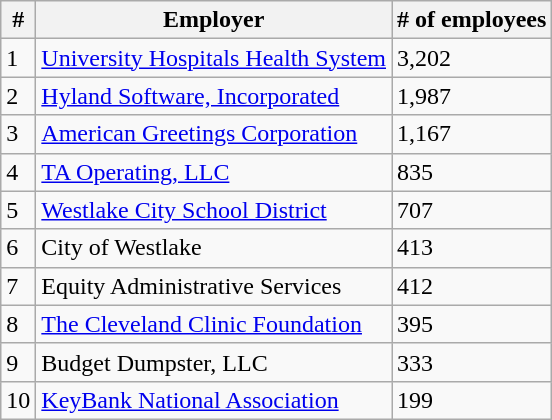<table class="wikitable">
<tr>
<th>#</th>
<th>Employer</th>
<th># of employees</th>
</tr>
<tr>
<td>1</td>
<td><a href='#'>University Hospitals Health System</a></td>
<td>3,202</td>
</tr>
<tr>
<td>2</td>
<td><a href='#'>Hyland Software, Incorporated</a></td>
<td>1,987</td>
</tr>
<tr>
<td>3</td>
<td><a href='#'>American Greetings Corporation</a></td>
<td>1,167</td>
</tr>
<tr>
<td>4</td>
<td><a href='#'>TA Operating, LLC</a></td>
<td>835</td>
</tr>
<tr>
<td>5</td>
<td><a href='#'>Westlake City School District</a></td>
<td>707</td>
</tr>
<tr>
<td>6</td>
<td>City of Westlake</td>
<td>413</td>
</tr>
<tr>
<td>7</td>
<td>Equity Administrative Services</td>
<td>412</td>
</tr>
<tr>
<td>8</td>
<td><a href='#'>The Cleveland Clinic Foundation</a></td>
<td>395</td>
</tr>
<tr>
<td>9</td>
<td>Budget Dumpster, LLC</td>
<td>333</td>
</tr>
<tr>
<td>10</td>
<td><a href='#'>KeyBank National Association</a></td>
<td>199</td>
</tr>
</table>
